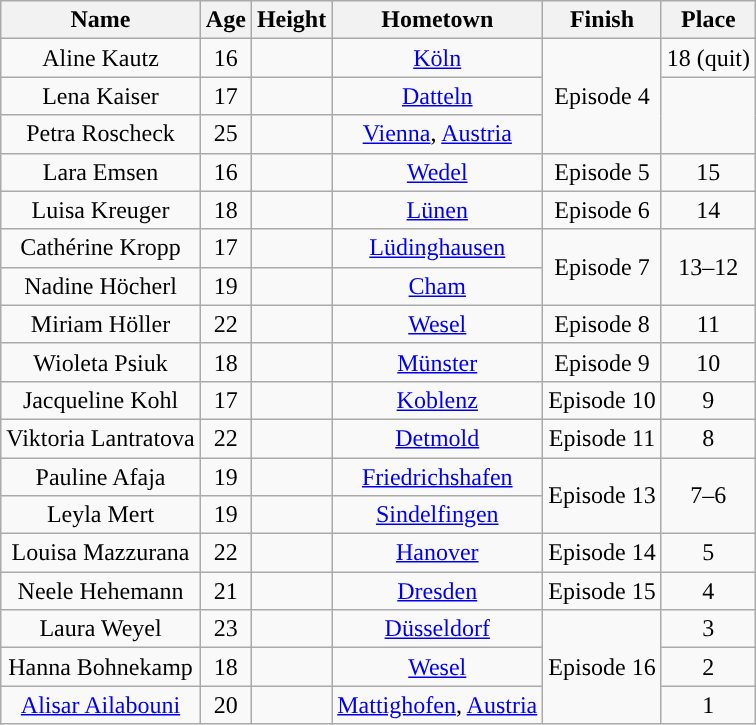<table class="wikitable sortable" style="text-align:center;">
<tr>
<th>Name</th>
<th>Age</th>
<th>Height</th>
<th>Hometown</th>
<th>Finish</th>
<th>Place</th>
</tr>
<tr>
<td>Aline Kautz</td>
<td>16</td>
<td></td>
<td><a href='#'>Köln</a></td>
<td rowspan="3">Episode 4</td>
<td>18 (quit)</td>
</tr>
<tr>
<td>Lena Kaiser</td>
<td>17</td>
<td></td>
<td><a href='#'>Datteln</a></td>
<td rowspan="2"></td>
</tr>
<tr>
<td>Petra Roscheck</td>
<td>25</td>
<td></td>
<td><a href='#'>Vienna</a>, <a href='#'>Austria</a></td>
</tr>
<tr>
<td>Lara Emsen</td>
<td>16</td>
<td></td>
<td><a href='#'>Wedel</a></td>
<td>Episode 5</td>
<td>15</td>
</tr>
<tr>
<td>Luisa Kreuger</td>
<td>18</td>
<td></td>
<td><a href='#'>Lünen</a></td>
<td>Episode 6</td>
<td>14</td>
</tr>
<tr>
<td>Cathérine Kropp</td>
<td>17</td>
<td></td>
<td><a href='#'>Lüdinghausen</a></td>
<td rowspan="2">Episode 7</td>
<td rowspan="2">13–12</td>
</tr>
<tr>
<td>Nadine Höcherl</td>
<td>19</td>
<td></td>
<td><a href='#'>Cham</a></td>
</tr>
<tr>
<td>Miriam Höller</td>
<td>22</td>
<td></td>
<td><a href='#'>Wesel</a></td>
<td>Episode 8</td>
<td>11</td>
</tr>
<tr>
<td>Wioleta Psiuk</td>
<td>18</td>
<td></td>
<td><a href='#'>Münster</a></td>
<td>Episode 9</td>
<td>10</td>
</tr>
<tr>
<td>Jacqueline Kohl</td>
<td>17</td>
<td></td>
<td><a href='#'>Koblenz</a></td>
<td>Episode 10</td>
<td>9</td>
</tr>
<tr>
<td>Viktoria Lantratova</td>
<td>22</td>
<td></td>
<td><a href='#'>Detmold</a></td>
<td>Episode 11</td>
<td>8</td>
</tr>
<tr>
<td>Pauline Afaja</td>
<td>19</td>
<td></td>
<td><a href='#'>Friedrichshafen</a></td>
<td rowspan=2>Episode 13</td>
<td rowspan="2">7–6</td>
</tr>
<tr>
<td>Leyla Mert</td>
<td>19</td>
<td></td>
<td><a href='#'>Sindelfingen</a></td>
</tr>
<tr>
<td>Louisa Mazzurana</td>
<td>22</td>
<td></td>
<td><a href='#'>Hanover</a></td>
<td>Episode 14</td>
<td>5</td>
</tr>
<tr>
<td>Neele Hehemann</td>
<td>21</td>
<td></td>
<td><a href='#'>Dresden</a></td>
<td>Episode 15</td>
<td>4</td>
</tr>
<tr>
<td>Laura Weyel</td>
<td>23</td>
<td></td>
<td><a href='#'>Düsseldorf</a></td>
<td rowspan="3">Episode 16</td>
<td>3</td>
</tr>
<tr>
<td>Hanna Bohnekamp</td>
<td>18</td>
<td></td>
<td><a href='#'>Wesel</a></td>
<td>2</td>
</tr>
<tr>
<td><a href='#'>Alisar Ailabouni</a></td>
<td>20</td>
<td></td>
<td><a href='#'>Mattighofen</a>, <a href='#'>Austria</a></td>
<td>1</td>
</tr>
</table>
